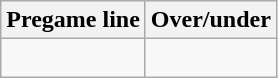<table class="wikitable">
<tr align="center">
<th style=>Pregame line</th>
<th style=>Over/under</th>
</tr>
<tr align="center">
<td></td>
<td> </td>
</tr>
</table>
